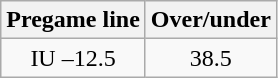<table class="wikitable">
<tr align="center">
<th style=>Pregame line</th>
<th style=>Over/under</th>
</tr>
<tr align="center">
<td>IU –12.5</td>
<td>38.5</td>
</tr>
</table>
